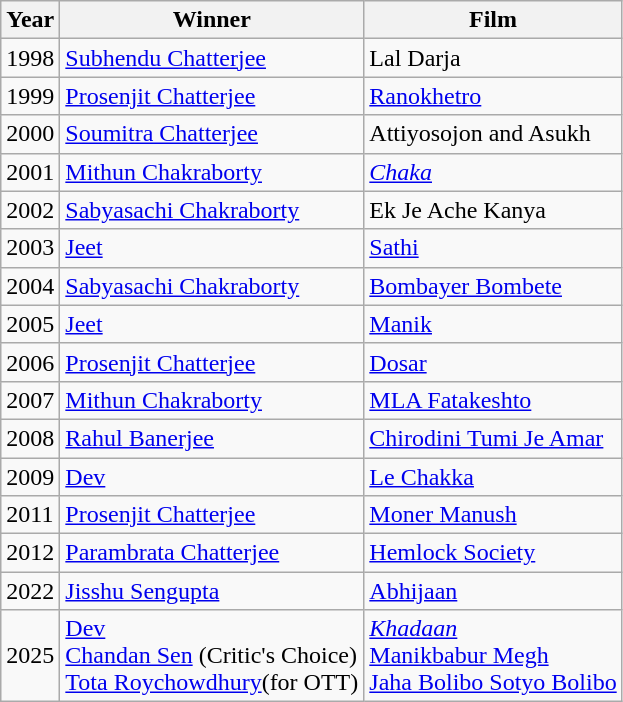<table class="wikitable">
<tr>
<th>Year</th>
<th>Winner</th>
<th>Film</th>
</tr>
<tr>
<td>1998</td>
<td><a href='#'>Subhendu Chatterjee</a></td>
<td>Lal Darja</td>
</tr>
<tr>
<td>1999</td>
<td><a href='#'>Prosenjit Chatterjee</a></td>
<td><a href='#'>Ranokhetro</a></td>
</tr>
<tr>
<td>2000</td>
<td><a href='#'>Soumitra Chatterjee</a></td>
<td>Attiyosojon and Asukh</td>
</tr>
<tr>
<td>2001</td>
<td><a href='#'>Mithun Chakraborty</a></td>
<td><em><a href='#'>Chaka</a></em></td>
</tr>
<tr>
<td>2002</td>
<td><a href='#'>Sabyasachi Chakraborty</a></td>
<td>Ek Je Ache Kanya</td>
</tr>
<tr>
<td>2003</td>
<td><a href='#'>Jeet</a></td>
<td><a href='#'>Sathi</a></td>
</tr>
<tr>
<td>2004</td>
<td><a href='#'>Sabyasachi Chakraborty</a></td>
<td><a href='#'>Bombayer Bombete</a></td>
</tr>
<tr>
<td>2005</td>
<td><a href='#'>Jeet</a></td>
<td><a href='#'>Manik</a></td>
</tr>
<tr>
<td>2006</td>
<td><a href='#'>Prosenjit Chatterjee</a></td>
<td><a href='#'>Dosar</a></td>
</tr>
<tr>
<td>2007</td>
<td><a href='#'>Mithun Chakraborty</a></td>
<td><a href='#'>MLA Fatakeshto</a></td>
</tr>
<tr>
<td>2008</td>
<td><a href='#'>Rahul Banerjee</a></td>
<td><a href='#'>Chirodini Tumi Je Amar</a></td>
</tr>
<tr>
<td>2009</td>
<td><a href='#'>Dev</a></td>
<td><a href='#'>Le Chakka</a></td>
</tr>
<tr>
<td>2011</td>
<td><a href='#'>Prosenjit Chatterjee</a></td>
<td><a href='#'>Moner Manush</a></td>
</tr>
<tr>
<td>2012</td>
<td><a href='#'>Parambrata Chatterjee</a></td>
<td><a href='#'>Hemlock Society</a></td>
</tr>
<tr>
<td>2022</td>
<td><a href='#'>Jisshu Sengupta</a></td>
<td><a href='#'>Abhijaan</a></td>
</tr>
<tr>
<td>2025</td>
<td><a href='#'>Dev</a> <br><a href='#'>Chandan Sen</a> (Critic's Choice)  <br><a href='#'>Tota Roychowdhury</a>(for OTT)</td>
<td><em><a href='#'>Khadaan</a></em> <br><a href='#'>Manikbabur Megh</a>  <br> <a href='#'>Jaha Bolibo Sotyo Bolibo</a></td>
</tr>
</table>
